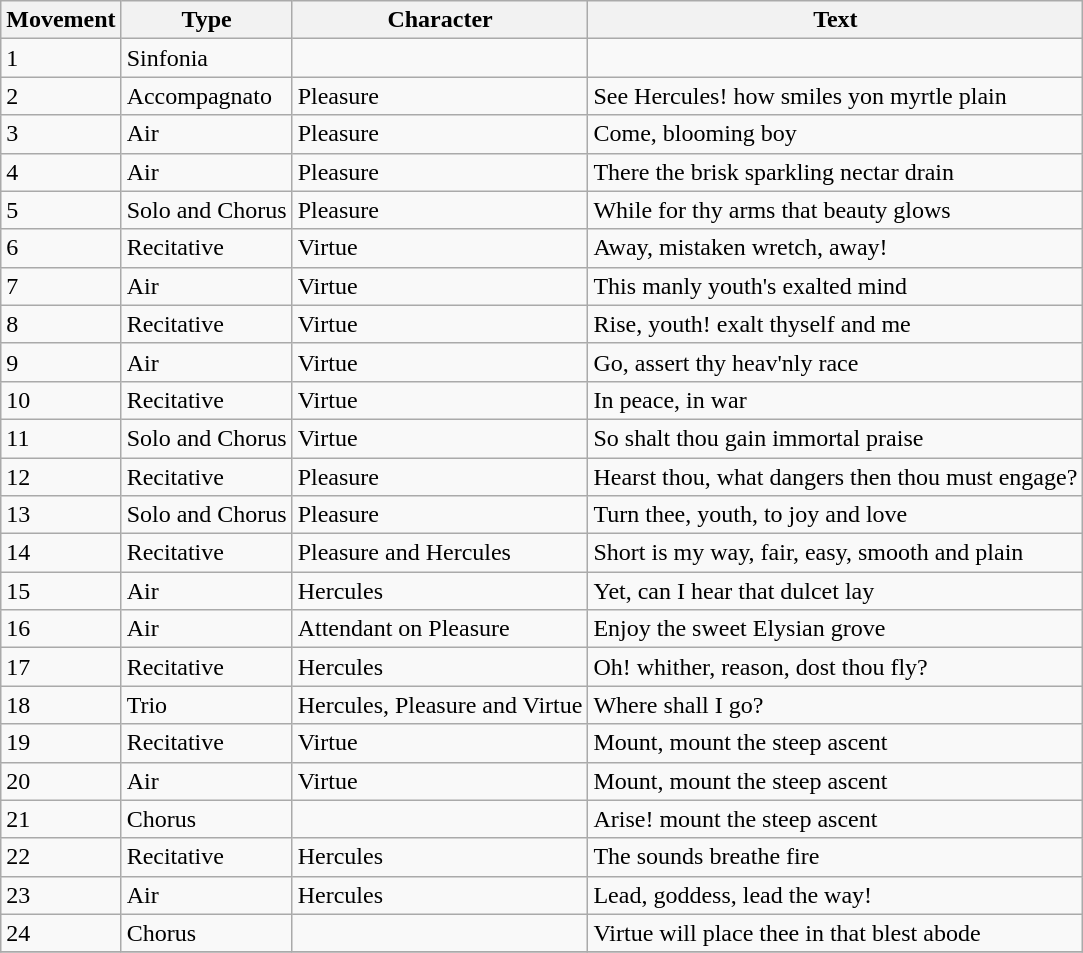<table class="wikitable" border="1">
<tr>
<th bgcolor=ececec>Movement</th>
<th bgcolor=ececec>Type</th>
<th bgcolor=ececec>Character</th>
<th bgcolor=ececec>Text</th>
</tr>
<tr>
<td>1</td>
<td>Sinfonia</td>
<td></td>
<td></td>
</tr>
<tr>
<td>2</td>
<td>Accompagnato</td>
<td>Pleasure</td>
<td>See Hercules! how smiles yon myrtle plain</td>
</tr>
<tr>
<td>3</td>
<td>Air</td>
<td>Pleasure</td>
<td>Come, blooming boy</td>
</tr>
<tr>
<td>4</td>
<td>Air</td>
<td>Pleasure</td>
<td>There the brisk sparkling nectar drain</td>
</tr>
<tr>
<td>5</td>
<td>Solo and Chorus</td>
<td>Pleasure</td>
<td>While for thy arms that beauty glows</td>
</tr>
<tr>
<td>6</td>
<td>Recitative</td>
<td>Virtue</td>
<td>Away, mistaken wretch, away!</td>
</tr>
<tr>
<td>7</td>
<td>Air</td>
<td>Virtue</td>
<td>This manly youth's exalted mind</td>
</tr>
<tr>
<td>8</td>
<td>Recitative</td>
<td>Virtue</td>
<td>Rise, youth! exalt thyself and me</td>
</tr>
<tr>
<td>9</td>
<td>Air</td>
<td>Virtue</td>
<td>Go, assert thy heav'nly race</td>
</tr>
<tr>
<td>10</td>
<td>Recitative</td>
<td>Virtue</td>
<td>In peace, in war</td>
</tr>
<tr>
<td>11</td>
<td>Solo and Chorus</td>
<td>Virtue</td>
<td>So shalt thou gain immortal praise</td>
</tr>
<tr>
<td>12</td>
<td>Recitative</td>
<td>Pleasure</td>
<td>Hearst thou, what dangers then thou must engage?</td>
</tr>
<tr>
<td>13</td>
<td>Solo and Chorus</td>
<td>Pleasure</td>
<td>Turn thee, youth, to joy and love</td>
</tr>
<tr>
<td>14</td>
<td>Recitative</td>
<td>Pleasure and Hercules</td>
<td>Short is my way, fair, easy, smooth and plain</td>
</tr>
<tr>
<td>15</td>
<td>Air</td>
<td>Hercules</td>
<td>Yet, can I hear that dulcet lay</td>
</tr>
<tr>
<td>16</td>
<td>Air</td>
<td>Attendant on Pleasure</td>
<td>Enjoy the sweet Elysian grove</td>
</tr>
<tr>
<td>17</td>
<td>Recitative</td>
<td>Hercules</td>
<td>Oh! whither, reason, dost thou fly?</td>
</tr>
<tr>
<td>18</td>
<td>Trio</td>
<td>Hercules, Pleasure and Virtue</td>
<td>Where shall I go?</td>
</tr>
<tr>
<td>19</td>
<td>Recitative</td>
<td>Virtue</td>
<td>Mount, mount the steep ascent</td>
</tr>
<tr>
<td>20</td>
<td>Air</td>
<td>Virtue</td>
<td>Mount, mount the steep ascent</td>
</tr>
<tr>
<td>21</td>
<td>Chorus</td>
<td></td>
<td>Arise! mount the steep ascent</td>
</tr>
<tr>
<td>22</td>
<td>Recitative</td>
<td>Hercules</td>
<td>The sounds breathe fire</td>
</tr>
<tr>
<td>23</td>
<td>Air</td>
<td>Hercules</td>
<td>Lead, goddess, lead the way!</td>
</tr>
<tr>
<td>24</td>
<td>Chorus</td>
<td></td>
<td>Virtue will place thee in that blest abode</td>
</tr>
<tr>
</tr>
</table>
